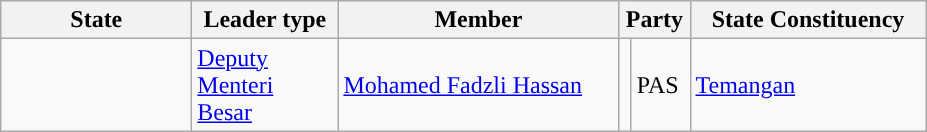<table class ="wikitable sortable">
<tr>
<th style="width:120px;">State</th>
<th style="width:90px;">Leader type</th>
<th style="width:180px;">Member</th>
<th style="width:40px;" colspan=2>Party</th>
<th style="width:150px;">State Constituency</th>
</tr>
<tr>
<td></td>
<td><a href='#'>Deputy Menteri Besar</a></td>
<td><a href='#'>Mohamed Fadzli Hassan</a></td>
<td style="background:"></td>
<td>PAS</td>
<td><a href='#'>Temangan</a></td>
</tr>
</table>
